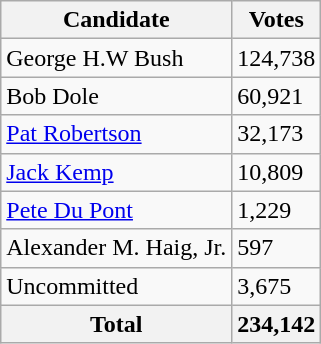<table class="wikitable sortable">
<tr>
<th>Candidate</th>
<th>Votes</th>
</tr>
<tr>
<td>George H.W Bush</td>
<td>124,738</td>
</tr>
<tr>
<td>Bob Dole</td>
<td>60,921</td>
</tr>
<tr>
<td><a href='#'>Pat Robertson</a></td>
<td>32,173</td>
</tr>
<tr>
<td><a href='#'>Jack Kemp</a></td>
<td>10,809</td>
</tr>
<tr>
<td><a href='#'>Pete Du Pont</a></td>
<td>1,229</td>
</tr>
<tr>
<td>Alexander M. Haig, Jr.</td>
<td>597</td>
</tr>
<tr>
<td>Uncommitted</td>
<td>3,675</td>
</tr>
<tr>
<th>Total</th>
<th>234,142</th>
</tr>
</table>
